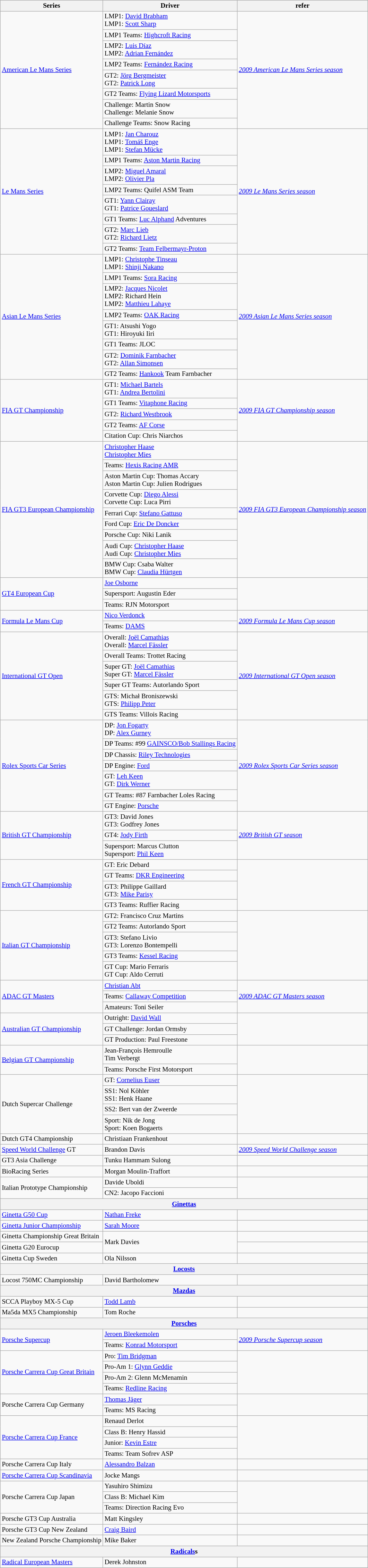<table class="wikitable" style="font-size: 87%;">
<tr>
<th>Series</th>
<th>Driver</th>
<th>refer</th>
</tr>
<tr>
<td rowspan=8><a href='#'>American Le Mans Series</a></td>
<td>LMP1:  <a href='#'>David Brabham</a><br>LMP1:  <a href='#'>Scott Sharp</a></td>
<td rowspan=8><em><a href='#'>2009 American Le Mans Series season</a></em></td>
</tr>
<tr>
<td>LMP1 Teams:  <a href='#'>Highcroft Racing</a></td>
</tr>
<tr>
<td>LMP2:  <a href='#'>Luis Díaz</a><br>LMP2:  <a href='#'>Adrian Fernández</a></td>
</tr>
<tr>
<td>LMP2 Teams:  <a href='#'>Fernández Racing</a></td>
</tr>
<tr>
<td>GT2:  <a href='#'>Jörg Bergmeister</a><br>GT2:  <a href='#'>Patrick Long</a></td>
</tr>
<tr>
<td>GT2 Teams:  <a href='#'>Flying Lizard Motorsports</a></td>
</tr>
<tr>
<td>Challenge:  Martin Snow<br>Challenge:  Melanie Snow</td>
</tr>
<tr>
<td>Challenge Teams:  Snow Racing</td>
</tr>
<tr>
<td rowspan=8><a href='#'>Le Mans Series</a></td>
<td>LMP1:  <a href='#'>Jan Charouz</a><br>LMP1:  <a href='#'>Tomáš Enge</a><br>LMP1:  <a href='#'>Stefan Mücke</a></td>
<td rowspan=8><em><a href='#'>2009 Le Mans Series season</a></em></td>
</tr>
<tr>
<td>LMP1 Teams:  <a href='#'>Aston Martin Racing</a></td>
</tr>
<tr>
<td>LMP2:  <a href='#'>Miguel Amaral</a><br>LMP2:  <a href='#'>Olivier Pla</a></td>
</tr>
<tr>
<td>LMP2 Teams:  Quifel ASM Team</td>
</tr>
<tr>
<td>GT1:  <a href='#'>Yann Clairay</a><br>GT1:  <a href='#'>Patrice Goueslard</a></td>
</tr>
<tr>
<td>GT1 Teams:  <a href='#'>Luc Alphand</a> Adventures</td>
</tr>
<tr>
<td>GT2:  <a href='#'>Marc Lieb</a><br>GT2:  <a href='#'>Richard Lietz</a></td>
</tr>
<tr>
<td>GT2 Teams:  <a href='#'>Team Felbermayr-Proton</a></td>
</tr>
<tr>
<td rowspan=8><a href='#'>Asian Le Mans Series</a></td>
<td>LMP1:  <a href='#'>Christophe Tinseau</a><br>LMP1:  <a href='#'>Shinji Nakano</a></td>
<td rowspan=8><em><a href='#'>2009 Asian Le Mans Series season</a></em></td>
</tr>
<tr>
<td>LMP1 Teams:  <a href='#'>Sora Racing</a></td>
</tr>
<tr>
<td>LMP2:  <a href='#'>Jacques Nicolet</a><br>LMP2:  Richard Hein<br>LMP2:  <a href='#'>Matthieu Lahaye</a></td>
</tr>
<tr>
<td>LMP2 Teams:  <a href='#'>OAK Racing</a></td>
</tr>
<tr>
<td>GT1:  Atsushi Yogo<br>GT1:  Hiroyuki Iiri</td>
</tr>
<tr>
<td>GT1 Teams:  JLOC</td>
</tr>
<tr>
<td>GT2:  <a href='#'>Dominik Farnbacher</a><br>GT2:  <a href='#'>Allan Simonsen</a></td>
</tr>
<tr>
<td>GT2 Teams:  <a href='#'>Hankook</a> Team Farnbacher</td>
</tr>
<tr>
<td rowspan=5><a href='#'>FIA GT Championship</a></td>
<td>GT1:  <a href='#'>Michael Bartels</a><br>GT1:  <a href='#'>Andrea Bertolini</a></td>
<td rowspan=5><em><a href='#'>2009 FIA GT Championship season</a></em></td>
</tr>
<tr>
<td>GT1 Teams:  <a href='#'>Vitaphone Racing</a></td>
</tr>
<tr>
<td>GT2:  <a href='#'>Richard Westbrook</a></td>
</tr>
<tr>
<td>GT2 Teams:  <a href='#'>AF Corse</a></td>
</tr>
<tr>
<td>Citation Cup:  Chris Niarchos</td>
</tr>
<tr>
<td rowspan=9><a href='#'>FIA GT3 European Championship</a></td>
<td> <a href='#'>Christopher Haase</a><br>  <a href='#'>Christopher Mies</a></td>
<td rowspan=9><em><a href='#'>2009 FIA GT3 European Championship season</a></em></td>
</tr>
<tr>
<td>Teams:  <a href='#'>Hexis Racing AMR</a></td>
</tr>
<tr>
<td>Aston Martin Cup:  Thomas Accary<br>Aston Martin Cup:   Julien Rodrigues</td>
</tr>
<tr>
<td>Corvette Cup:  <a href='#'>Diego Alessi</a><br>Corvette Cup:   Luca Pirri</td>
</tr>
<tr>
<td>Ferrari Cup:  <a href='#'>Stefano Gattuso</a></td>
</tr>
<tr>
<td>Ford Cup:  <a href='#'>Eric De Doncker</a></td>
</tr>
<tr>
<td>Porsche Cup:  Niki Lanik</td>
</tr>
<tr>
<td>Audi Cup:  <a href='#'>Christopher Haase</a><br>Audi Cup:  <a href='#'>Christopher Mies</a></td>
</tr>
<tr>
<td>BMW Cup:  Csaba Walter<br>BMW Cup:  <a href='#'>Claudia Hürtgen</a></td>
</tr>
<tr>
<td rowspan=3><a href='#'>GT4 European Cup</a></td>
<td> <a href='#'>Joe Osborne</a></td>
<td rowspan=3></td>
</tr>
<tr>
<td>Supersport:  Augustin Eder</td>
</tr>
<tr>
<td>Teams:  RJN Motorsport</td>
</tr>
<tr>
<td rowspan=2><a href='#'>Formula Le Mans Cup</a></td>
<td> <a href='#'>Nico Verdonck</a></td>
<td rowspan=2><em><a href='#'>2009 Formula Le Mans Cup season</a></em></td>
</tr>
<tr>
<td>Teams:  <a href='#'>DAMS</a></td>
</tr>
<tr>
<td rowspan=6><a href='#'>International GT Open</a></td>
<td>Overall:  <a href='#'>Joël Camathias</a><br>Overall:  <a href='#'>Marcel Fässler</a></td>
<td rowspan=6><em><a href='#'>2009 International GT Open season</a></em></td>
</tr>
<tr>
<td>Overall Teams:  Trottet Racing</td>
</tr>
<tr>
<td>Super GT:  <a href='#'>Joël Camathias</a><br>Super GT:  <a href='#'>Marcel Fässler</a></td>
</tr>
<tr>
<td>Super GT Teams:  Autorlando Sport</td>
</tr>
<tr>
<td>GTS:  Michał Broniszewski<br>GTS:  <a href='#'>Philipp Peter</a></td>
</tr>
<tr>
<td>GTS Teams:  Villois Racing</td>
</tr>
<tr>
<td rowspan=7><a href='#'>Rolex Sports Car Series</a></td>
<td>DP:  <a href='#'>Jon Fogarty</a><br>DP:  <a href='#'>Alex Gurney</a></td>
<td rowspan=7><em><a href='#'>2009 Rolex Sports Car Series season</a></em></td>
</tr>
<tr>
<td>DP Teams:  #99 <a href='#'>GAINSCO/Bob Stallings Racing</a></td>
</tr>
<tr>
<td>DP Chassis:  <a href='#'>Riley Technologies</a></td>
</tr>
<tr>
<td>DP Engine:  <a href='#'>Ford</a></td>
</tr>
<tr>
<td>GT:  <a href='#'>Leh Keen</a><br>GT:  <a href='#'>Dirk Werner</a></td>
</tr>
<tr>
<td>GT Teams:  #87 Farnbacher Loles Racing</td>
</tr>
<tr>
<td>GT Engine:  <a href='#'>Porsche</a></td>
</tr>
<tr>
<td rowspan=3><a href='#'>British GT Championship</a></td>
<td>GT3:  David Jones<br>GT3:  Godfrey Jones</td>
<td rowspan=3><em><a href='#'>2009 British GT season</a></em></td>
</tr>
<tr>
<td>GT4:  <a href='#'>Jody Firth</a></td>
</tr>
<tr>
<td>Supersport:  Marcus Clutton<br>Supersport:  <a href='#'>Phil Keen</a></td>
</tr>
<tr>
<td rowspan=4><a href='#'>French GT Championship</a></td>
<td>GT:  Eric Debard</td>
<td rowspan=4></td>
</tr>
<tr>
<td>GT Teams:  <a href='#'>DKR Engineering</a></td>
</tr>
<tr>
<td>GT3:  Philippe Gaillard<br>GT3:  <a href='#'>Mike Parisy</a></td>
</tr>
<tr>
<td>GT3 Teams:  Ruffier Racing</td>
</tr>
<tr>
<td rowspan=5><a href='#'>Italian GT Championship</a></td>
<td>GT2:  Francisco Cruz Martins</td>
<td rowspan=5></td>
</tr>
<tr>
<td>GT2 Teams:  Autorlando Sport</td>
</tr>
<tr>
<td>GT3:  Stefano Livio<br>GT3:  Lorenzo Bontempelli</td>
</tr>
<tr>
<td>GT3 Teams:  <a href='#'>Kessel Racing</a></td>
</tr>
<tr>
<td>GT Cup:  Mario Ferraris<br>GT Cup:  Aldo Cerruti</td>
</tr>
<tr>
<td rowspan=3><a href='#'>ADAC GT Masters</a></td>
<td> <a href='#'>Christian Abt</a></td>
<td rowspan=3><em><a href='#'>2009 ADAC GT Masters season</a></em></td>
</tr>
<tr>
<td>Teams:  <a href='#'>Callaway Competition</a></td>
</tr>
<tr>
<td>Amateurs:  Toni Seiler</td>
</tr>
<tr>
<td rowspan=3><a href='#'>Australian GT Championship</a></td>
<td>Outright:  <a href='#'>David Wall</a></td>
<td rowspan=3></td>
</tr>
<tr>
<td>GT Challenge:  Jordan Ormsby</td>
</tr>
<tr>
<td>GT Production:  Paul Freestone</td>
</tr>
<tr>
<td rowspan=2><a href='#'>Belgian GT Championship</a></td>
<td> Jean-François Hemroulle<br> Tim Verbergt</td>
<td rowspan=2></td>
</tr>
<tr>
<td>Teams:  Porsche First Motorsport</td>
</tr>
<tr>
<td rowspan=4>Dutch Supercar Challenge</td>
<td>GT:  <a href='#'>Cornelius Euser</a></td>
<td rowspan=4></td>
</tr>
<tr>
<td>SS1:  Nol Köhler<br>SS1:  Henk Haane</td>
</tr>
<tr>
<td>SS2:  Bert van der Zweerde</td>
</tr>
<tr>
<td>Sport:  Nik de Jong<br>Sport:  Koen Bogaerts</td>
</tr>
<tr>
<td>Dutch GT4 Championship</td>
<td> Christiaan Frankenhout</td>
<td></td>
</tr>
<tr>
<td><a href='#'>Speed World Challenge</a> GT</td>
<td> Brandon Davis</td>
<td><em><a href='#'>2009 Speed World Challenge season</a></em></td>
</tr>
<tr>
<td>GT3 Asia Challenge</td>
<td> Tunku Hammam Sulong</td>
<td></td>
</tr>
<tr>
<td>BioRacing Series</td>
<td> Morgan Moulin-Traffort</td>
<td></td>
</tr>
<tr>
<td rowspan=2>Italian Prototype Championship</td>
<td> Davide Uboldi</td>
<td rowspan=2></td>
</tr>
<tr>
<td>CN2:  Jacopo Faccioni</td>
</tr>
<tr>
<th colspan=3><a href='#'>Ginettas</a></th>
</tr>
<tr>
<td><a href='#'>Ginetta G50 Cup</a></td>
<td> <a href='#'>Nathan Freke</a></td>
<td></td>
</tr>
<tr>
<td><a href='#'>Ginetta Junior Championship</a></td>
<td> <a href='#'>Sarah Moore</a></td>
<td></td>
</tr>
<tr>
<td>Ginetta Championship Great Britain</td>
<td rowspan=2> Mark Davies</td>
<td></td>
</tr>
<tr>
<td>Ginetta G20 Eurocup</td>
<td></td>
</tr>
<tr>
<td>Ginetta Cup Sweden</td>
<td> Ola Nilsson</td>
<td></td>
</tr>
<tr>
<th colspan=3><a href='#'>Locosts</a></th>
</tr>
<tr>
<td>Locost 750MC Championship</td>
<td> David Bartholomew</td>
<td></td>
</tr>
<tr>
<th colspan=3><a href='#'>Mazdas</a></th>
</tr>
<tr>
<td>SCCA Playboy MX-5 Cup</td>
<td> <a href='#'>Todd Lamb</a></td>
<td></td>
</tr>
<tr>
<td>Ma5da MX5 Championship</td>
<td> Tom Roche</td>
<td></td>
</tr>
<tr>
<th colspan=3><a href='#'>Porsches</a></th>
</tr>
<tr>
<td rowspan=2><a href='#'>Porsche Supercup</a></td>
<td> <a href='#'>Jeroen Bleekemolen</a></td>
<td rowspan=2><em><a href='#'>2009 Porsche Supercup season</a></em></td>
</tr>
<tr>
<td>Teams:  <a href='#'>Konrad Motorsport</a></td>
</tr>
<tr>
<td rowspan=4><a href='#'>Porsche Carrera Cup Great Britain</a></td>
<td>Pro:  <a href='#'>Tim Bridgman</a></td>
<td rowspan=4></td>
</tr>
<tr>
<td>Pro-Am 1:  <a href='#'>Glynn Geddie</a></td>
</tr>
<tr>
<td>Pro-Am 2:  Glenn McMenamin</td>
</tr>
<tr>
<td>Teams:  <a href='#'>Redline Racing</a></td>
</tr>
<tr>
<td rowspan=2>Porsche Carrera Cup Germany</td>
<td> <a href='#'>Thomas Jäger</a></td>
<td rowspan=2></td>
</tr>
<tr>
<td>Teams:  MS Racing</td>
</tr>
<tr>
<td rowspan=4><a href='#'>Porsche Carrera Cup France</a></td>
<td> Renaud Derlot</td>
<td rowspan=4></td>
</tr>
<tr>
<td>Class B:  Henry Hassid</td>
</tr>
<tr>
<td>Junior:  <a href='#'>Kevin Estre</a></td>
</tr>
<tr>
<td>Teams:  Team Sofrev ASP</td>
</tr>
<tr>
<td>Porsche Carrera Cup Italy</td>
<td> <a href='#'>Alessandro Balzan</a></td>
<td></td>
</tr>
<tr>
<td><a href='#'>Porsche Carrera Cup Scandinavia</a></td>
<td> Jocke Mangs</td>
<td></td>
</tr>
<tr>
<td rowspan=3>Porsche Carrera Cup Japan</td>
<td> Yasuhiro Shimizu</td>
<td rowspan=3></td>
</tr>
<tr>
<td>Class B:  Michael Kim</td>
</tr>
<tr>
<td>Teams:  Direction Racing Evo</td>
</tr>
<tr>
<td>Porsche GT3 Cup Australia</td>
<td> Matt Kingsley</td>
<td></td>
</tr>
<tr>
<td>Porsche GT3 Cup New Zealand</td>
<td> <a href='#'>Craig Baird</a></td>
<td></td>
</tr>
<tr>
<td>New Zealand Porsche Championship</td>
<td> Mike Baker</td>
<td></td>
</tr>
<tr>
<th colspan=3><a href='#'>Radicals</a>s</th>
</tr>
<tr>
<td><a href='#'>Radical European Masters</a></td>
<td> Derek Johnston</td>
<td></td>
</tr>
</table>
